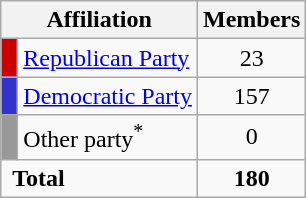<table class=wikitable>
<tr>
<th colspan=2 align=center valign=bottom bgcolor="lightgray">Affiliation</th>
<th valign=bottom bgcolor="lightgray">Members</th>
</tr>
<tr>
<td bgcolor="#CC0000"> </td>
<td><a href='#'>Republican Party</a></td>
<td align=center>23</td>
</tr>
<tr>
<td bgcolor="#3333CC"> </td>
<td><a href='#'>Democratic Party</a></td>
<td align=center>157</td>
</tr>
<tr>
<td bgcolor="#999999"> </td>
<td>Other party<sup>*</sup></td>
<td align=center>0</td>
</tr>
<tr>
<td colspan=2> <strong>Total</strong></td>
<td align=center><strong>180</strong></td>
</tr>
</table>
